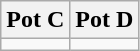<table class="wikitable">
<tr>
<th style="width:50%;">Pot C</th>
<th style="width:50%;">Pot D</th>
</tr>
<tr>
<td valign=top></td>
<td valign=top></td>
</tr>
</table>
